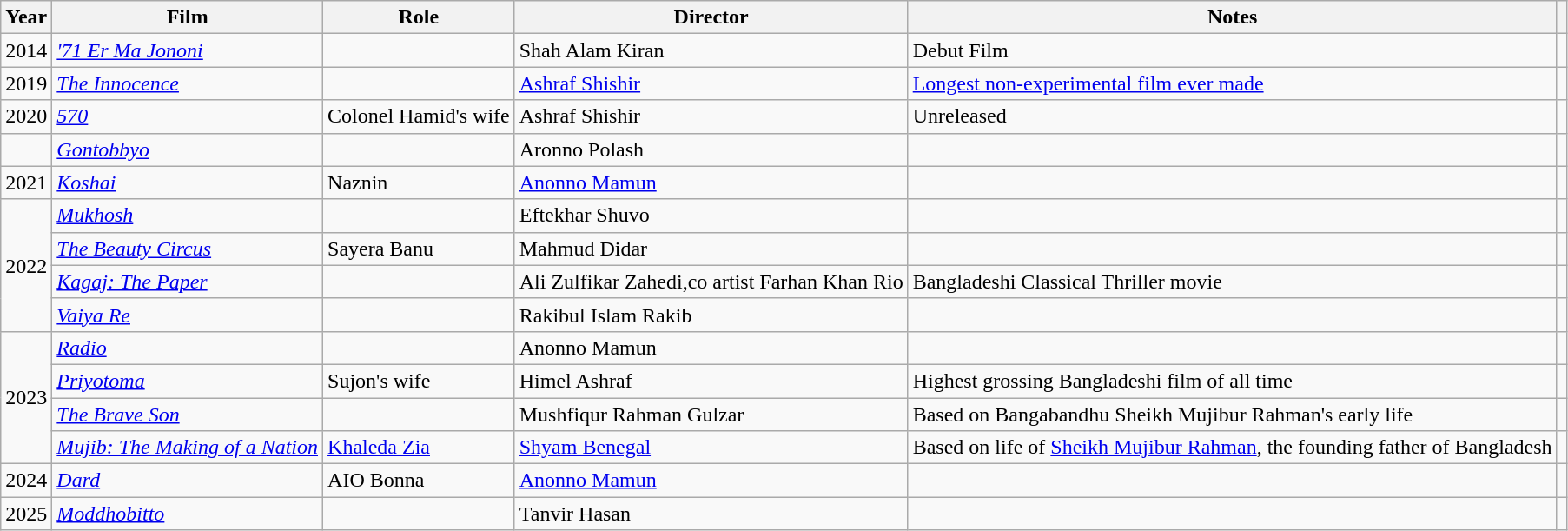<table class="wikitable plainrowheaders sortable">
<tr>
<th>Year</th>
<th>Film</th>
<th>Role</th>
<th>Director</th>
<th>Notes</th>
<th scope="col" class="unsortable"></th>
</tr>
<tr>
<td>2014</td>
<td><em><a href='#'>'71 Er Ma Jononi</a></em></td>
<td></td>
<td>Shah Alam Kiran</td>
<td>Debut Film</td>
<td></td>
</tr>
<tr>
<td>2019</td>
<td><em><a href='#'>The Innocence</a></em></td>
<td></td>
<td><a href='#'>Ashraf Shishir</a></td>
<td><a href='#'>Longest non-experimental film ever made</a></td>
<td></td>
</tr>
<tr>
<td>2020</td>
<td><a href='#'><em>570</em></a></td>
<td>Colonel Hamid's wife</td>
<td>Ashraf Shishir</td>
<td>Unreleased</td>
<td></td>
</tr>
<tr>
<td></td>
<td><em><a href='#'>Gontobbyo</a></em></td>
<td></td>
<td>Aronno Polash</td>
<td></td>
<td></td>
</tr>
<tr>
<td>2021</td>
<td><a href='#'><em>Koshai</em></a></td>
<td>Naznin</td>
<td><a href='#'>Anonno Mamun</a></td>
<td></td>
<td></td>
</tr>
<tr>
<td rowspan="4">2022</td>
<td><a href='#'><em>Mukhosh</em></a></td>
<td></td>
<td>Eftekhar Shuvo</td>
<td></td>
<td></td>
</tr>
<tr>
<td><a href='#'><em>The Beauty Circus</em></a></td>
<td>Sayera Banu</td>
<td>Mahmud Didar</td>
<td></td>
<td></td>
</tr>
<tr>
<td><em><a href='#'>Kagaj: The Paper</a></em></td>
<td></td>
<td>Ali Zulfikar Zahedi,co artist Farhan Khan Rio</td>
<td>Bangladeshi Classical Thriller movie</td>
<td></td>
</tr>
<tr>
<td><em><a href='#'>Vaiya Re</a></em></td>
<td></td>
<td>Rakibul Islam Rakib</td>
<td></td>
<td></td>
</tr>
<tr>
<td rowspan="4">2023</td>
<td><a href='#'><em>Radio</em></a></td>
<td></td>
<td>Anonno Mamun</td>
<td></td>
<td></td>
</tr>
<tr>
<td><em><a href='#'>Priyotoma</a></em></td>
<td>Sujon's wife</td>
<td>Himel Ashraf</td>
<td>Highest grossing Bangladeshi film of all time</td>
<td></td>
</tr>
<tr>
<td><a href='#'><em>The Brave Son</em></a></td>
<td></td>
<td>Mushfiqur Rahman Gulzar</td>
<td>Based on Bangabandhu Sheikh Mujibur Rahman's early life</td>
<td></td>
</tr>
<tr>
<td><em><a href='#'>Mujib: The Making of a Nation</a></em></td>
<td><a href='#'>Khaleda Zia</a></td>
<td><a href='#'>Shyam Benegal</a></td>
<td>Based on life of <a href='#'>Sheikh Mujibur Rahman</a>, the founding father of Bangladesh</td>
<td></td>
</tr>
<tr>
<td>2024</td>
<td><em><a href='#'>Dard</a></em></td>
<td>AIO Bonna</td>
<td><a href='#'>Anonno Mamun</a></td>
<td></td>
<td></td>
</tr>
<tr>
<td>2025</td>
<td><em><a href='#'>Moddhobitto</a></em></td>
<td></td>
<td>Tanvir Hasan</td>
<td></td>
<td></td>
</tr>
</table>
